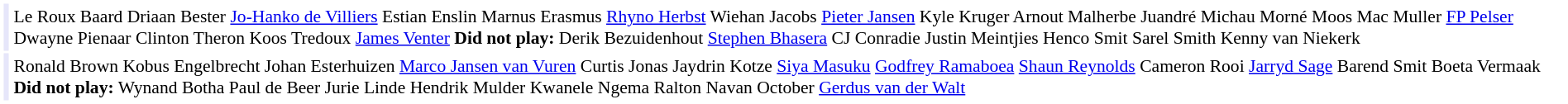<table cellpadding="2" style="border: 1px solid white; font-size:90%;">
<tr>
<td style="text-align:right;" bgcolor="lavender"></td>
<td style="text-align:left;">Le Roux Baard Driaan Bester <a href='#'>Jo-Hanko de Villiers</a> Estian Enslin Marnus Erasmus <a href='#'>Rhyno Herbst</a> Wiehan Jacobs <a href='#'>Pieter Jansen</a> Kyle Kruger Arnout Malherbe Juandré Michau Morné Moos Mac Muller <a href='#'>FP Pelser</a> Dwayne Pienaar Clinton Theron Koos Tredoux <a href='#'>James Venter</a> <strong>Did not play:</strong> Derik Bezuidenhout <a href='#'>Stephen Bhasera</a> CJ Conradie Justin Meintjies Henco Smit Sarel Smith Kenny van Niekerk</td>
</tr>
<tr>
<td style="text-align:right;" bgcolor="lavender"></td>
<td style="text-align:left;">Ronald Brown Kobus Engelbrecht Johan Esterhuizen <a href='#'>Marco Jansen van Vuren</a> Curtis Jonas Jaydrin Kotze <a href='#'>Siya Masuku</a> <a href='#'>Godfrey Ramaboea</a> <a href='#'>Shaun Reynolds</a> Cameron Rooi <a href='#'>Jarryd Sage</a> Barend Smit Boeta Vermaak <strong>Did not play:</strong> Wynand Botha Paul de Beer Jurie Linde Hendrik Mulder Kwanele Ngema Ralton Navan October <a href='#'>Gerdus van der Walt</a></td>
</tr>
</table>
